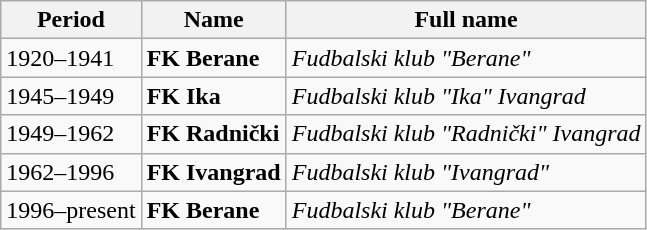<table class="wikitable">
<tr>
<th>Period</th>
<th>Name</th>
<th>Full name</th>
</tr>
<tr>
<td>1920–1941</td>
<td><strong>FK Berane</strong></td>
<td><em>Fudbalski klub "Berane"</em></td>
</tr>
<tr>
<td>1945–1949</td>
<td><strong>FK Ika</strong></td>
<td><em>Fudbalski klub "Ika" Ivangrad</em></td>
</tr>
<tr>
<td>1949–1962</td>
<td><strong>FK Radnički</strong></td>
<td><em>Fudbalski klub "Radnički" Ivangrad</em></td>
</tr>
<tr>
<td>1962–1996</td>
<td><strong>FK Ivangrad</strong></td>
<td><em>Fudbalski klub "Ivangrad"</em></td>
</tr>
<tr>
<td>1996–present</td>
<td><strong>FK Berane</strong></td>
<td><em>Fudbalski klub "Berane"</em></td>
</tr>
</table>
